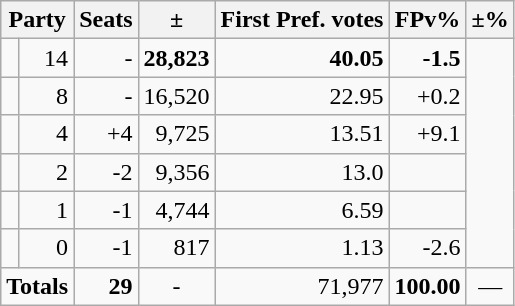<table class=wikitable>
<tr>
<th colspan=2 align=center>Party</th>
<th valign=top>Seats</th>
<th valign=top>±</th>
<th valign=top>First Pref. votes</th>
<th valign=top>FPv%</th>
<th valign=top>±%</th>
</tr>
<tr>
<td></td>
<td align=right>14</td>
<td align=right>-</td>
<td align=right><strong>28,823</strong></td>
<td align=right><strong>40.05</strong></td>
<td align=right><strong>-1.5</strong></td>
</tr>
<tr>
<td></td>
<td align=right>8</td>
<td align=right>-</td>
<td align=right>16,520</td>
<td align=right>22.95</td>
<td align=right>+0.2</td>
</tr>
<tr>
<td></td>
<td align=right>4</td>
<td align=right>+4</td>
<td align=right>9,725</td>
<td align=right>13.51</td>
<td align=right>+9.1</td>
</tr>
<tr>
<td></td>
<td align=right>2</td>
<td align=right>-2</td>
<td align=right>9,356</td>
<td align=right>13.0</td>
<td align=right></td>
</tr>
<tr>
<td></td>
<td align=right>1</td>
<td align=right>-1</td>
<td align=right>4,744</td>
<td align=right>6.59</td>
<td align=right></td>
</tr>
<tr>
<td></td>
<td align=right>0</td>
<td align=right>-1</td>
<td align=right>817</td>
<td align=right>1.13</td>
<td align=right>-2.6</td>
</tr>
<tr>
<td colspan=2 align=center><strong>Totals</strong></td>
<td align=right><strong>29</strong></td>
<td align=center>-</td>
<td align=right>71,977</td>
<td align=center><strong>100.00</strong></td>
<td align=center>—</td>
</tr>
</table>
